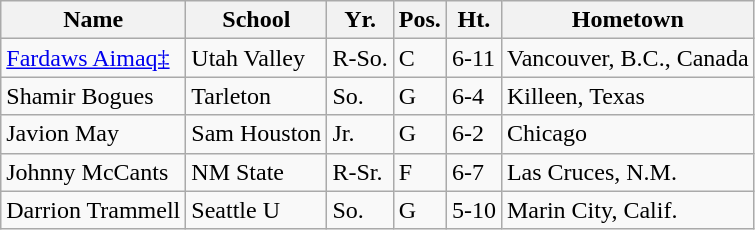<table class="wikitable">
<tr>
<th>Name</th>
<th>School</th>
<th>Yr.</th>
<th>Pos.</th>
<th>Ht.</th>
<th>Hometown</th>
</tr>
<tr>
<td><a href='#'>Fardaws Aimaq‡</a></td>
<td>Utah Valley</td>
<td>R-So.</td>
<td>C</td>
<td>6-11</td>
<td>Vancouver, B.C., Canada</td>
</tr>
<tr>
<td>Shamir Bogues</td>
<td>Tarleton</td>
<td>So.</td>
<td>G</td>
<td>6-4</td>
<td>Killeen, Texas</td>
</tr>
<tr>
<td>Javion May</td>
<td>Sam Houston</td>
<td>Jr.</td>
<td>G</td>
<td>6-2</td>
<td>Chicago</td>
</tr>
<tr>
<td>Johnny McCants</td>
<td>NM State</td>
<td>R-Sr.</td>
<td>F</td>
<td>6-7</td>
<td>Las Cruces, N.M.</td>
</tr>
<tr>
<td>Darrion Trammell</td>
<td>Seattle U</td>
<td>So.</td>
<td>G</td>
<td>5-10</td>
<td>Marin City, Calif.</td>
</tr>
</table>
